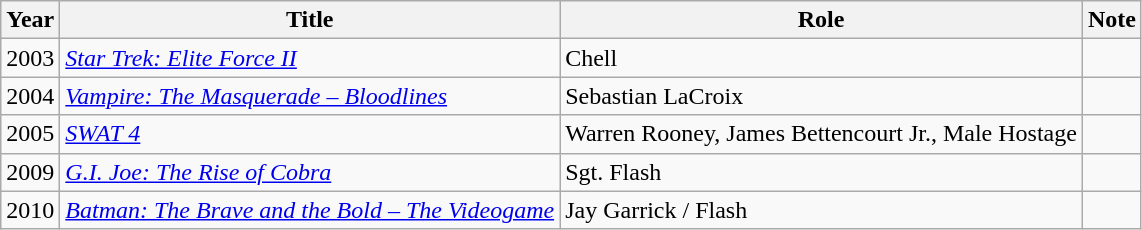<table class="wikitable sortable plainrowheaders">
<tr>
<th scope="col">Year</th>
<th scope="col">Title</th>
<th scope="col">Role</th>
<th scope="col">Note</th>
</tr>
<tr>
<td>2003</td>
<td><em><a href='#'>Star Trek: Elite Force II</a></em></td>
<td>Chell</td>
<td></td>
</tr>
<tr>
<td>2004</td>
<td><em><a href='#'>Vampire: The Masquerade – Bloodlines</a></em></td>
<td>Sebastian LaCroix</td>
<td></td>
</tr>
<tr>
<td>2005</td>
<td><em><a href='#'>SWAT 4</a></em></td>
<td>Warren Rooney, James Bettencourt Jr., Male Hostage</td>
<td></td>
</tr>
<tr>
<td>2009</td>
<td><em><a href='#'>G.I. Joe: The Rise of Cobra</a></em></td>
<td>Sgt. Flash</td>
<td></td>
</tr>
<tr>
<td>2010</td>
<td><em><a href='#'>Batman: The Brave and the Bold – The Videogame</a></em></td>
<td>Jay Garrick / Flash</td>
<td></td>
</tr>
</table>
